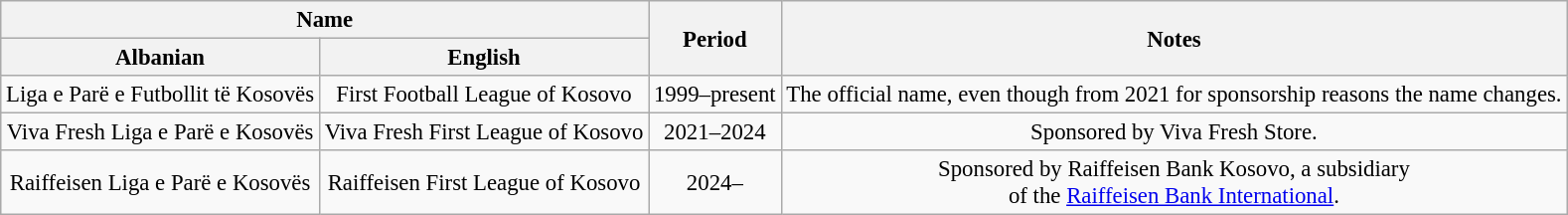<table class="wikitable" style="text-align:center;font-size:95%;">
<tr>
<th colspan="2">Name</th>
<th rowspan="2">Period</th>
<th rowspan="2">Notes</th>
</tr>
<tr>
<th>Albanian</th>
<th>English</th>
</tr>
<tr>
<td>Liga e Parë e Futbollit të Kosovës</td>
<td>First Football League of Kosovo</td>
<td>1999–present</td>
<td>The official name, even though from 2021 for sponsorship reasons the name changes.</td>
</tr>
<tr>
<td>Viva Fresh Liga e Parë e Kosovës</td>
<td>Viva Fresh First League of Kosovo</td>
<td>2021–2024</td>
<td>Sponsored by Viva Fresh Store.</td>
</tr>
<tr>
<td>Raiffeisen Liga e Parë e Kosovës</td>
<td>Raiffeisen First League of Kosovo</td>
<td>2024–</td>
<td>Sponsored by Raiffeisen Bank Kosovo, a subsidiary<br>of the <a href='#'>Raiffeisen Bank International</a>.</td>
</tr>
</table>
